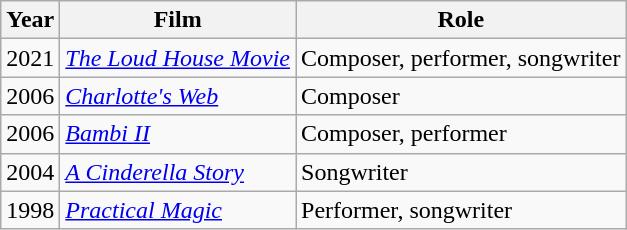<table class="wikitable">
<tr>
<th>Year</th>
<th>Film</th>
<th>Role</th>
</tr>
<tr>
<td>2021</td>
<td><em><a href='#'>The Loud House Movie</a></em></td>
<td>Composer, performer, songwriter</td>
</tr>
<tr>
<td>2006</td>
<td><em><a href='#'>Charlotte's Web</a></em></td>
<td>Composer</td>
</tr>
<tr>
<td>2006</td>
<td><em><a href='#'>Bambi II</a></em></td>
<td>Composer, performer</td>
</tr>
<tr>
<td>2004</td>
<td><em><a href='#'>A Cinderella Story</a></em></td>
<td>Songwriter</td>
</tr>
<tr>
<td>1998</td>
<td><em><a href='#'>Practical Magic</a></em></td>
<td>Performer, songwriter</td>
</tr>
</table>
